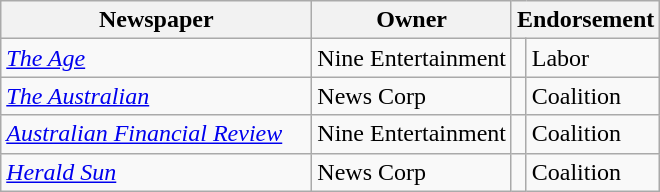<table class="wikitable sortable right">
<tr>
<th style="width:200px;">Newspaper</th>
<th>Owner</th>
<th colspan="2">Endorsement</th>
</tr>
<tr>
<td><em><a href='#'>The Age</a></em></td>
<td>Nine Entertainment</td>
<td></td>
<td>Labor</td>
</tr>
<tr>
<td><em><a href='#'>The Australian</a></em></td>
<td>News Corp</td>
<td></td>
<td>Coalition</td>
</tr>
<tr>
<td><em><a href='#'>Australian Financial Review</a></em></td>
<td>Nine Entertainment</td>
<td></td>
<td>Coalition</td>
</tr>
<tr>
<td><em><a href='#'>Herald Sun</a></em></td>
<td>News Corp</td>
<td></td>
<td>Coalition</td>
</tr>
</table>
